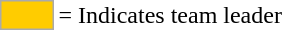<table>
<tr>
<td style="background-color:#FFCC00; border:1px solid #aaaaaa; width:2em;"></td>
<td>= Indicates team leader</td>
</tr>
</table>
